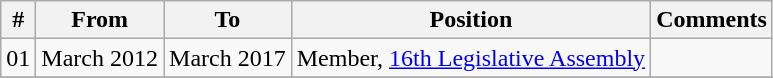<table class="wikitable sortable">
<tr>
<th>#</th>
<th>From</th>
<th>To</th>
<th>Position</th>
<th>Comments</th>
</tr>
<tr>
<td>01</td>
<td>March 2012</td>
<td>March 2017</td>
<td>Member, <a href='#'>16th Legislative Assembly</a></td>
<td></td>
</tr>
<tr>
</tr>
</table>
